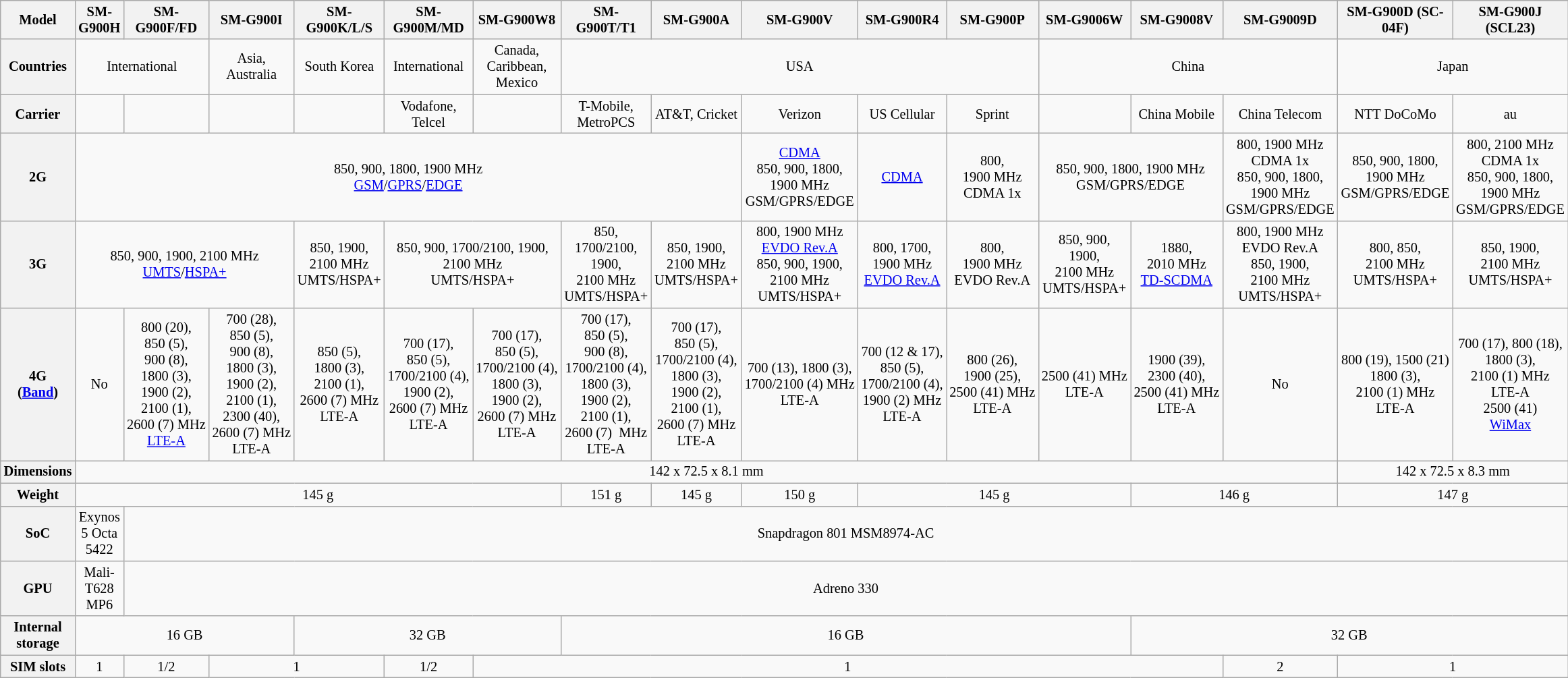<table class="wikitable" style="text-align: center; font-size:85%" |>
<tr>
<th scope="col">Model</th>
<th>SM-G900H <br></th>
<th>SM-G900F/FD <br></th>
<th>SM-G900I <br></th>
<th>SM-G900K/L/S <br></th>
<th>SM-G900M/MD <br></th>
<th>SM-G900W8 <br></th>
<th>SM-G900T/T1 <br></th>
<th>SM-G900A <br></th>
<th>SM-G900V <br></th>
<th>SM-G900R4 <br></th>
<th>SM-G900P <br></th>
<th>SM-G9006W <br></th>
<th>SM-G9008V <br></th>
<th>SM-G9009D <br></th>
<th>SM-G900D (SC-04F) <br></th>
<th>SM-G900J (SCL23) <br></th>
</tr>
<tr>
<th scope="row">Countries</th>
<td colspan="2">International</td>
<td>Asia, Australia</td>
<td>South Korea</td>
<td>International</td>
<td>Canada, Caribbean, Mexico</td>
<td colspan="5">USA</td>
<td colspan="3">China</td>
<td colspan="2">Japan</td>
</tr>
<tr>
<th scope="row">Carrier</th>
<td></td>
<td></td>
<td></td>
<td></td>
<td>Vodafone, Telcel</td>
<td></td>
<td>T-Mobile, MetroPCS</td>
<td>AT&T, Cricket</td>
<td>Verizon</td>
<td>US Cellular</td>
<td>Sprint</td>
<td></td>
<td>China Mobile</td>
<td>China Telecom</td>
<td>NTT DoCoMo</td>
<td>au</td>
</tr>
<tr>
<th scope="row">2G</th>
<td colspan="8">850, 900, 1800, 1900 MHz<br><a href='#'>GSM</a>/<a href='#'>GPRS</a>/<a href='#'>EDGE</a></td>
<td><a href='#'>CDMA</a><br>850, 900, 1800, 1900 MHz<br>GSM/GPRS/EDGE</td>
<td><a href='#'>CDMA</a></td>
<td>800, 1900 MHz<br>CDMA 1x</td>
<td colspan="2">850, 900, 1800, 1900 MHz<br>GSM/GPRS/EDGE</td>
<td>800, 1900 MHz<br>CDMA 1x<br>850, 900, 1800, 1900 MHz<br>GSM/GPRS/EDGE</td>
<td>850, 900, 1800, 1900 MHz<br>GSM/GPRS/EDGE</td>
<td>800, 2100 MHz<br>CDMA 1x<br>850, 900, 1800, 1900 MHz<br>GSM/GPRS/EDGE</td>
</tr>
<tr>
<th scope="row">3G</th>
<td colspan="3">850, 900, 1900, 2100 MHz<br><a href='#'>UMTS</a>/<a href='#'>HSPA+</a></td>
<td>850, 1900, 2100 MHz<br>UMTS/HSPA+</td>
<td colspan="2">850, 900, 1700/2100, 1900, 2100 MHz<br>UMTS/HSPA+</td>
<td>850, 1700/2100, 1900, 2100 MHz<br>UMTS/HSPA+</td>
<td>850, 1900, 2100 MHz<br>UMTS/HSPA+</td>
<td>800, 1900 MHz<br><a href='#'>EVDO Rev.A</a><br>850, 900, 1900, 2100 MHz<br>UMTS/HSPA+</td>
<td>800, 1700, 1900 MHz<br><a href='#'>EVDO Rev.A</a><br></td>
<td>800, 1900 MHz<br>EVDO Rev.A</td>
<td>850, 900, 1900, 2100 MHz<br>UMTS/HSPA+</td>
<td>1880, 2010 MHz<br><a href='#'>TD-SCDMA</a></td>
<td>800, 1900 MHz<br>EVDO Rev.A<br>850, 1900, 2100 MHz<br>UMTS/HSPA+</td>
<td>800, 850, 2100 MHz<br>UMTS/HSPA+</td>
<td>850, 1900, 2100 MHz<br>UMTS/HSPA+</td>
</tr>
<tr>
<th scope="row">4G<br><div>(<a href='#'>Band</a>)</div></th>
<td>No</td>
<td>800 (20), 850 (5), 900 (8), 1800 (3), 1900 (2), 2100 (1), 2600 (7) MHz<br><a href='#'>LTE-A</a></td>
<td>700 (28), 850 (5), 900 (8), 1800 (3), 1900 (2), 2100 (1), 2300 (40), 2600 (7) MHz<br>LTE-A</td>
<td>850 (5), 1800 (3), 2100 (1), 2600 (7) MHz<br>LTE-A</td>
<td>700 (17), 850 (5), 1700/2100 (4), 1900 (2), 2600 (7) MHz<br>LTE-A</td>
<td>700 (17), 850 (5), 1700/2100 (4), 1800 (3), 1900 (2), 2600 (7) MHz<br>LTE-A</td>
<td>700 (17), 850 (5), 900 (8), 1700/2100 (4), 1800 (3), 1900 (2), 2100 (1), 2600 (7)  MHz<br>LTE-A</td>
<td>700 (17), 850 (5), 1700/2100 (4), 1800 (3), 1900 (2), 2100 (1), 2600 (7) MHz<br>LTE-A</td>
<td>700 (13), 1800 (3), 1700/2100 (4) MHz<br>LTE-A</td>
<td>700 (12 & 17), 850 (5), 1700/2100 (4), 1900 (2) MHz<br>LTE-A</td>
<td>800 (26), 1900 (25), 2500 (41) MHz<br>LTE-A</td>
<td>2500 (41) MHz<br>LTE-A</td>
<td>1900 (39), 2300 (40), 2500 (41) MHz<br>LTE-A</td>
<td>No</td>
<td>800 (19), 1500 (21) 1800 (3), 2100 (1) MHz<br>LTE-A</td>
<td>700 (17), 800 (18), 1800 (3), 2100 (1) MHz<br>LTE-A<br>2500 (41)<br><a href='#'>WiMax</a></td>
</tr>
<tr>
<th scope="row">Dimensions</th>
<td colspan="14">142 x 72.5 x 8.1 mm</td>
<td colspan="2">142 x 72.5 x 8.3 mm</td>
</tr>
<tr>
<th scope="row">Weight</th>
<td colspan="6">145 g</td>
<td>151 g</td>
<td>145 g</td>
<td>150 g</td>
<td colspan="3">145 g</td>
<td colspan="2">146 g</td>
<td colspan="2">147 g</td>
</tr>
<tr>
<th scope="row">SoC</th>
<td>Exynos 5 Octa 5422</td>
<td colspan="17">Snapdragon 801 MSM8974-AC</td>
</tr>
<tr>
<th scope="row">GPU</th>
<td>Mali-T628 MP6</td>
<td colspan="17">Adreno 330</td>
</tr>
<tr>
<th scope="row">Internal storage</th>
<td colspan="3">16 GB</td>
<td colspan="3">32 GB</td>
<td colspan="6">16 GB</td>
<td colspan="4">32 GB</td>
</tr>
<tr>
<th scope="row">SIM slots</th>
<td>1</td>
<td>1/2</td>
<td colspan="2">1</td>
<td>1/2</td>
<td colspan="8">1</td>
<td>2</td>
<td colspan="2">1</td>
</tr>
</table>
